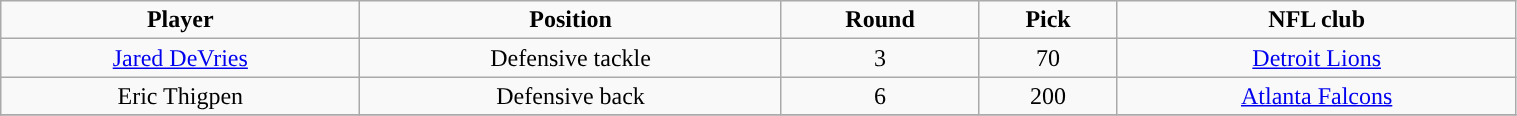<table class="wikitable" width="80%">
<tr align="center">
<td><strong>Player</strong></td>
<td><strong>Position</strong></td>
<td><strong>Round</strong></td>
<td><strong>Pick</strong></td>
<td><strong>NFL club</strong></td>
</tr>
<tr align="center" bgcolor="">
<td><a href='#'>Jared DeVries</a></td>
<td>Defensive tackle</td>
<td>3</td>
<td>70</td>
<td><a href='#'>Detroit Lions</a></td>
</tr>
<tr align="center" bgcolor="">
<td>Eric Thigpen</td>
<td>Defensive back</td>
<td>6</td>
<td>200</td>
<td><a href='#'>Atlanta Falcons</a></td>
</tr>
<tr align="center" bgcolor="">
</tr>
</table>
